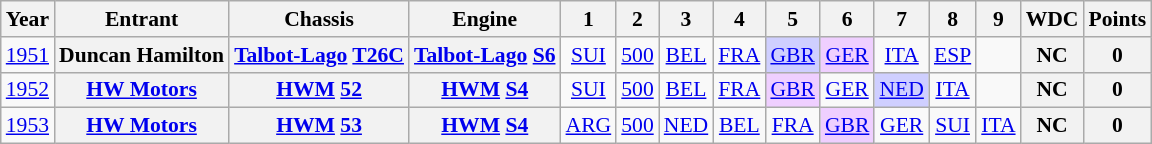<table class="wikitable" style="text-align:center; font-size:90%">
<tr>
<th>Year</th>
<th>Entrant</th>
<th>Chassis</th>
<th>Engine</th>
<th>1</th>
<th>2</th>
<th>3</th>
<th>4</th>
<th>5</th>
<th>6</th>
<th>7</th>
<th>8</th>
<th>9</th>
<th>WDC</th>
<th>Points</th>
</tr>
<tr>
<td><a href='#'>1951</a></td>
<th>Duncan Hamilton</th>
<th><a href='#'>Talbot-Lago</a> <a href='#'>T26C</a></th>
<th><a href='#'>Talbot-Lago</a> <a href='#'>S6</a></th>
<td><a href='#'>SUI</a></td>
<td><a href='#'>500</a></td>
<td><a href='#'>BEL</a></td>
<td><a href='#'>FRA</a></td>
<td style="background:#CFCFFF;"><a href='#'>GBR</a><br></td>
<td style="background:#EFCFFF;"><a href='#'>GER</a><br></td>
<td><a href='#'>ITA</a></td>
<td><a href='#'>ESP</a></td>
<td></td>
<th>NC</th>
<th>0</th>
</tr>
<tr>
<td><a href='#'>1952</a></td>
<th><a href='#'>HW Motors</a></th>
<th><a href='#'>HWM</a> <a href='#'>52</a></th>
<th><a href='#'>HWM</a> <a href='#'>S4</a></th>
<td><a href='#'>SUI</a></td>
<td><a href='#'>500</a></td>
<td><a href='#'>BEL</a></td>
<td><a href='#'>FRA</a></td>
<td style="background:#EFCFFF;"><a href='#'>GBR</a><br></td>
<td><a href='#'>GER</a></td>
<td style="background:#CFCFFF;"><a href='#'>NED</a><br></td>
<td><a href='#'>ITA</a></td>
<td></td>
<th>NC</th>
<th>0</th>
</tr>
<tr>
<td><a href='#'>1953</a></td>
<th><a href='#'>HW Motors</a></th>
<th><a href='#'>HWM</a> <a href='#'>53</a></th>
<th><a href='#'>HWM</a> <a href='#'>S4</a></th>
<td><a href='#'>ARG</a></td>
<td><a href='#'>500</a></td>
<td><a href='#'>NED</a></td>
<td><a href='#'>BEL</a></td>
<td><a href='#'>FRA</a></td>
<td style="background:#EFCFFF;"><a href='#'>GBR</a><br></td>
<td><a href='#'>GER</a></td>
<td><a href='#'>SUI</a></td>
<td><a href='#'>ITA</a></td>
<th>NC</th>
<th>0</th>
</tr>
</table>
